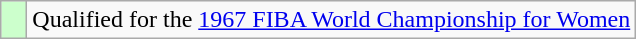<table class="wikitable">
<tr>
<td width=10px bgcolor="#ccffcc"></td>
<td>Qualified for the <a href='#'>1967 FIBA World Championship for Women</a></td>
</tr>
</table>
